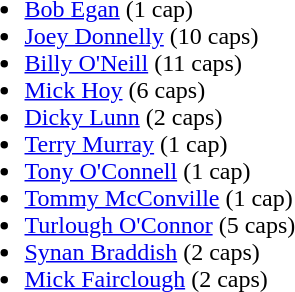<table>
<tr style="vertical-align:top">
<td><br><ul><li>  <a href='#'>Bob Egan</a> (1 cap)</li><li>  <a href='#'>Joey Donnelly</a> (10 caps)</li><li>  <a href='#'>Billy O'Neill</a> (11 caps)</li><li>  <a href='#'>Mick Hoy</a> (6 caps)</li><li>  <a href='#'>Dicky Lunn</a> (2 caps)</li><li>  <a href='#'>Terry Murray</a> (1 cap)</li><li>  <a href='#'>Tony O'Connell</a> (1 cap)</li><li>  <a href='#'>Tommy McConville</a> (1 cap)</li><li>  <a href='#'>Turlough O'Connor</a> (5 caps)</li><li>  <a href='#'>Synan Braddish</a> (2 caps)</li><li>  <a href='#'>Mick Fairclough</a> (2 caps)</li></ul></td>
</tr>
</table>
